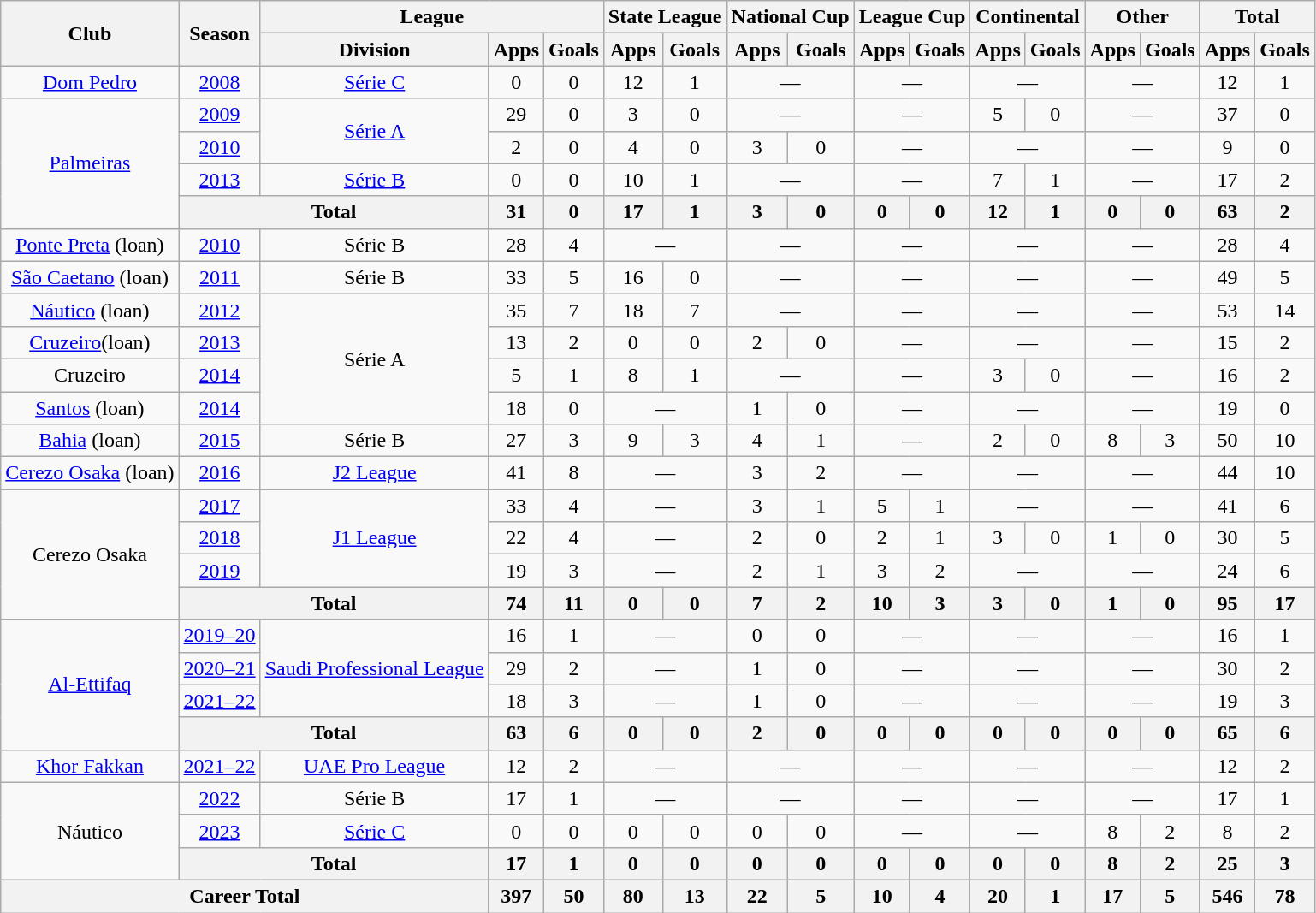<table class="wikitable" style="text-align: center;">
<tr>
<th rowspan="2">Club</th>
<th rowspan="2">Season</th>
<th colspan="3">League</th>
<th colspan="2">State League</th>
<th colspan="2">National Cup</th>
<th colspan="2">League Cup</th>
<th colspan="2">Continental</th>
<th colspan="2">Other</th>
<th colspan="2">Total</th>
</tr>
<tr>
<th>Division</th>
<th>Apps</th>
<th>Goals</th>
<th>Apps</th>
<th>Goals</th>
<th>Apps</th>
<th>Goals</th>
<th>Apps</th>
<th>Goals</th>
<th>Apps</th>
<th>Goals</th>
<th>Apps</th>
<th>Goals</th>
<th>Apps</th>
<th>Goals</th>
</tr>
<tr>
<td valign="center"><a href='#'>Dom Pedro</a></td>
<td><a href='#'>2008</a></td>
<td><a href='#'>Série C</a></td>
<td>0</td>
<td>0</td>
<td>12</td>
<td>1</td>
<td colspan="2">—</td>
<td colspan="2">—</td>
<td colspan="2">—</td>
<td colspan="2">—</td>
<td>12</td>
<td>1</td>
</tr>
<tr>
<td rowspan="4" valign="center"><a href='#'>Palmeiras</a></td>
<td><a href='#'>2009</a></td>
<td rowspan="2"><a href='#'>Série A</a></td>
<td>29</td>
<td>0</td>
<td>3</td>
<td>0</td>
<td colspan="2">—</td>
<td colspan="2">—</td>
<td>5</td>
<td>0</td>
<td colspan="2">—</td>
<td>37</td>
<td>0</td>
</tr>
<tr>
<td><a href='#'>2010</a></td>
<td>2</td>
<td>0</td>
<td>4</td>
<td>0</td>
<td>3</td>
<td>0</td>
<td colspan="2">—</td>
<td colspan="2">—</td>
<td colspan="2">—</td>
<td>9</td>
<td>0</td>
</tr>
<tr>
<td><a href='#'>2013</a></td>
<td><a href='#'>Série B</a></td>
<td>0</td>
<td>0</td>
<td>10</td>
<td>1</td>
<td colspan="2">—</td>
<td colspan="2">—</td>
<td>7</td>
<td>1</td>
<td colspan="2">—</td>
<td>17</td>
<td>2</td>
</tr>
<tr>
<th colspan="2">Total</th>
<th>31</th>
<th>0</th>
<th>17</th>
<th>1</th>
<th>3</th>
<th>0</th>
<th>0</th>
<th>0</th>
<th>12</th>
<th>1</th>
<th>0</th>
<th>0</th>
<th>63</th>
<th>2</th>
</tr>
<tr>
<td valign="center"><a href='#'>Ponte Preta</a> (loan)</td>
<td><a href='#'>2010</a></td>
<td>Série B</td>
<td>28</td>
<td>4</td>
<td colspan="2">—</td>
<td colspan="2">—</td>
<td colspan="2">—</td>
<td colspan="2">—</td>
<td colspan="2">—</td>
<td>28</td>
<td>4</td>
</tr>
<tr>
<td valign="center"><a href='#'>São Caetano</a> (loan)</td>
<td><a href='#'>2011</a></td>
<td>Série B</td>
<td>33</td>
<td>5</td>
<td>16</td>
<td>0</td>
<td colspan="2">—</td>
<td colspan="2">—</td>
<td colspan="2">—</td>
<td colspan="2">—</td>
<td>49</td>
<td>5</td>
</tr>
<tr>
<td valign="center"><a href='#'>Náutico</a> (loan)</td>
<td><a href='#'>2012</a></td>
<td rowspan="4">Série A</td>
<td>35</td>
<td>7</td>
<td>18</td>
<td>7</td>
<td colspan="2">—</td>
<td colspan="2">—</td>
<td colspan="2">—</td>
<td colspan="2">—</td>
<td>53</td>
<td>14</td>
</tr>
<tr>
<td><a href='#'>Cruzeiro</a>(loan)</td>
<td><a href='#'>2013</a></td>
<td>13</td>
<td>2</td>
<td>0</td>
<td>0</td>
<td>2</td>
<td>0</td>
<td colspan="2">—</td>
<td colspan="2">—</td>
<td colspan="2">—</td>
<td>15</td>
<td>2</td>
</tr>
<tr>
<td>Cruzeiro</td>
<td><a href='#'>2014</a></td>
<td>5</td>
<td>1</td>
<td>8</td>
<td>1</td>
<td colspan="2">—</td>
<td colspan="2">—</td>
<td>3</td>
<td>0</td>
<td colspan="2">—</td>
<td>16</td>
<td>2</td>
</tr>
<tr>
<td valign="center"><a href='#'>Santos</a> (loan)</td>
<td><a href='#'>2014</a></td>
<td>18</td>
<td>0</td>
<td colspan="2">—</td>
<td>1</td>
<td>0</td>
<td colspan="2">—</td>
<td colspan="2">—</td>
<td colspan="2">—</td>
<td>19</td>
<td>0</td>
</tr>
<tr>
<td valign="center"><a href='#'>Bahia</a> (loan)</td>
<td><a href='#'>2015</a></td>
<td>Série B</td>
<td>27</td>
<td>3</td>
<td>9</td>
<td>3</td>
<td>4</td>
<td>1</td>
<td colspan="2">—</td>
<td>2</td>
<td>0</td>
<td>8</td>
<td>3</td>
<td>50</td>
<td>10</td>
</tr>
<tr>
<td valign="center"><a href='#'>Cerezo Osaka</a> (loan)</td>
<td><a href='#'>2016</a></td>
<td><a href='#'>J2 League</a></td>
<td>41</td>
<td>8</td>
<td colspan="2">—</td>
<td>3</td>
<td>2</td>
<td colspan="2">—</td>
<td colspan="2">—</td>
<td colspan="2">—</td>
<td>44</td>
<td>10</td>
</tr>
<tr>
<td rowspan="4" valign="center">Cerezo Osaka</td>
<td><a href='#'>2017</a></td>
<td rowspan="3"><a href='#'>J1 League</a></td>
<td>33</td>
<td>4</td>
<td colspan="2">—</td>
<td>3</td>
<td>1</td>
<td>5</td>
<td>1</td>
<td colspan="2">—</td>
<td colspan="2">—</td>
<td>41</td>
<td>6</td>
</tr>
<tr>
<td><a href='#'>2018</a></td>
<td>22</td>
<td>4</td>
<td colspan="2">—</td>
<td>2</td>
<td>0</td>
<td>2</td>
<td>1</td>
<td>3</td>
<td>0</td>
<td>1</td>
<td>0</td>
<td>30</td>
<td>5</td>
</tr>
<tr>
<td><a href='#'>2019</a></td>
<td>19</td>
<td>3</td>
<td colspan="2">—</td>
<td>2</td>
<td>1</td>
<td>3</td>
<td>2</td>
<td colspan="2">—</td>
<td colspan="2">—</td>
<td>24</td>
<td>6</td>
</tr>
<tr>
<th colspan="2">Total</th>
<th>74</th>
<th>11</th>
<th>0</th>
<th>0</th>
<th>7</th>
<th>2</th>
<th>10</th>
<th>3</th>
<th>3</th>
<th>0</th>
<th>1</th>
<th>0</th>
<th>95</th>
<th>17</th>
</tr>
<tr>
<td rowspan="4" valign="center"><a href='#'>Al-Ettifaq</a></td>
<td><a href='#'>2019–20</a></td>
<td rowspan="3"><a href='#'>Saudi Professional League</a></td>
<td>16</td>
<td>1</td>
<td colspan="2">—</td>
<td>0</td>
<td>0</td>
<td colspan="2">—</td>
<td colspan="2">—</td>
<td colspan="2">—</td>
<td>16</td>
<td>1</td>
</tr>
<tr>
<td><a href='#'>2020–21</a></td>
<td>29</td>
<td>2</td>
<td colspan="2">—</td>
<td>1</td>
<td>0</td>
<td colspan="2">—</td>
<td colspan="2">—</td>
<td colspan="2">—</td>
<td>30</td>
<td>2</td>
</tr>
<tr>
<td><a href='#'>2021–22</a></td>
<td>18</td>
<td>3</td>
<td colspan="2">—</td>
<td>1</td>
<td>0</td>
<td colspan="2">—</td>
<td colspan="2">—</td>
<td colspan="2">—</td>
<td>19</td>
<td>3</td>
</tr>
<tr>
<th colspan="2">Total</th>
<th>63</th>
<th>6</th>
<th>0</th>
<th>0</th>
<th>2</th>
<th>0</th>
<th>0</th>
<th>0</th>
<th>0</th>
<th>0</th>
<th>0</th>
<th>0</th>
<th>65</th>
<th>6</th>
</tr>
<tr>
<td valign="center"><a href='#'>Khor Fakkan</a></td>
<td><a href='#'>2021–22</a></td>
<td><a href='#'>UAE Pro League</a></td>
<td>12</td>
<td>2</td>
<td colspan="2">—</td>
<td colspan="2">—</td>
<td colspan="2">—</td>
<td colspan="2">—</td>
<td colspan="2">—</td>
<td>12</td>
<td>2</td>
</tr>
<tr>
<td rowspan="3" valign="center">Náutico</td>
<td><a href='#'>2022</a></td>
<td>Série B</td>
<td>17</td>
<td>1</td>
<td colspan="2">—</td>
<td colspan="2">—</td>
<td colspan="2">—</td>
<td colspan="2">—</td>
<td colspan="2">—</td>
<td>17</td>
<td>1</td>
</tr>
<tr>
<td><a href='#'>2023</a></td>
<td><a href='#'>Série C</a></td>
<td>0</td>
<td>0</td>
<td>0</td>
<td>0</td>
<td>0</td>
<td>0</td>
<td colspan="2">—</td>
<td colspan="2">—</td>
<td>8</td>
<td>2</td>
<td>8</td>
<td>2</td>
</tr>
<tr>
<th colspan="2">Total</th>
<th>17</th>
<th>1</th>
<th>0</th>
<th>0</th>
<th>0</th>
<th>0</th>
<th>0</th>
<th>0</th>
<th>0</th>
<th>0</th>
<th>8</th>
<th>2</th>
<th>25</th>
<th>3</th>
</tr>
<tr>
<th colspan="3"><strong>Career Total</strong></th>
<th>397</th>
<th>50</th>
<th>80</th>
<th>13</th>
<th>22</th>
<th>5</th>
<th>10</th>
<th>4</th>
<th>20</th>
<th>1</th>
<th>17</th>
<th>5</th>
<th>546</th>
<th>78</th>
</tr>
</table>
